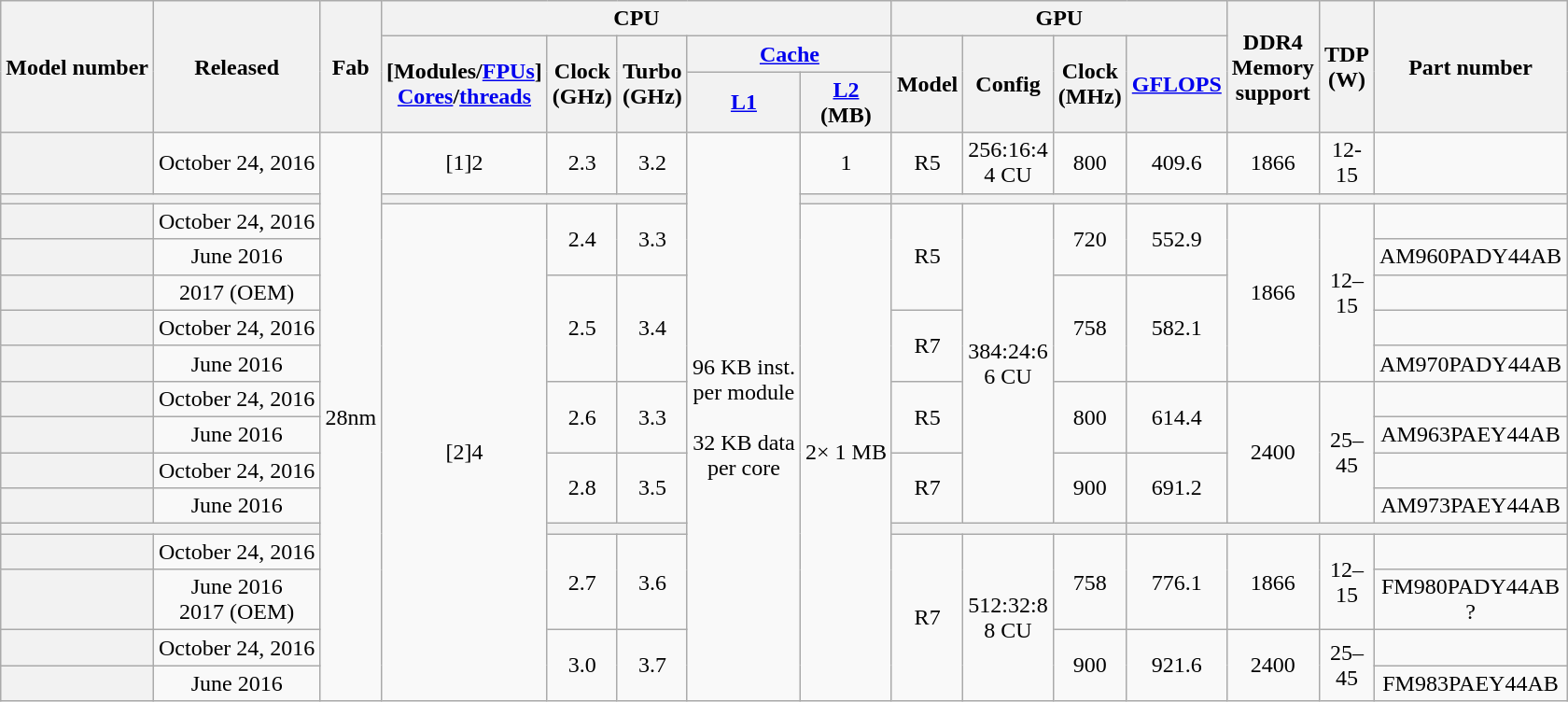<table class="wikitable sortable sort-under" style="text-align: center">
<tr>
<th style="text-align:left" rowspan=3>Model number</th>
<th rowspan=3>Released</th>
<th rowspan=3>Fab</th>
<th colspan="5">CPU</th>
<th colspan="4">GPU</th>
<th rowspan=3>DDR4<br>Memory<br>support</th>
<th rowspan=3>TDP<br>(W)</th>
<th rowspan=3>Part number</th>
</tr>
<tr>
<th rowspan=2>[Modules/<a href='#'>FPUs</a>]<br><a href='#'>Cores</a>/<a href='#'>threads</a></th>
<th rowspan=2>Clock<br>(GHz)</th>
<th rowspan=2>Turbo<br>(GHz)</th>
<th colspan="2"><a href='#'>Cache</a></th>
<th rowspan=2>Model</th>
<th rowspan=2>Config</th>
<th rowspan=2>Clock<br>(MHz)</th>
<th rowspan=2><a href='#'>GFLOPS</a></th>
</tr>
<tr>
<th><a href='#'>L1</a></th>
<th><a href='#'>L2</a><br>(MB)</th>
</tr>
<tr>
<th style="text-align:right; font-size:85%"></th>
<td>October 24, 2016</td>
<td rowspan=16>28nm</td>
<td>[1]2</td>
<td>2.3</td>
<td>3.2</td>
<td rowspan=16>96 KB inst.<br>per module<br><br>32 KB data<br>per core</td>
<td>1</td>
<td>R5</td>
<td>256:16:4<br>4 CU</td>
<td>800</td>
<td>409.6</td>
<td>1866</td>
<td>12-<br>15</td>
<td></td>
</tr>
<tr>
<th colspan="2"></th>
<th colspan="3"></th>
<th></th>
<th colspan="3"></th>
<th colspan="4"></th>
</tr>
<tr>
<th style="text-align:right; font-size:85%"></th>
<td>October 24, 2016</td>
<td rowspan=14>[2]4</td>
<td rowspan=2>2.4</td>
<td rowspan=2>3.3</td>
<td rowspan=14>2× 1 MB</td>
<td rowspan=3>R5</td>
<td rowspan=9>384:24:6<br>6 CU</td>
<td rowspan=2>720</td>
<td rowspan=2>552.9</td>
<td rowspan=5>1866</td>
<td rowspan=5>12–<br>15</td>
<td></td>
</tr>
<tr>
<th style="text-align:right; font-size:85%"></th>
<td>June 2016</td>
<td>AM960PADY44AB</td>
</tr>
<tr>
<th style="text-align:right; font-size:85%"></th>
<td>2017 (OEM)</td>
<td rowspan=3>2.5</td>
<td rowspan=3>3.4</td>
<td rowspan=3>758</td>
<td rowspan=3>582.1</td>
<td></td>
</tr>
<tr>
<th style="text-align:right; font-size:85%"></th>
<td>October 24, 2016</td>
<td rowspan=2>R7</td>
<td></td>
</tr>
<tr>
<th style="text-align:right; font-size:85%"></th>
<td>June 2016</td>
<td>AM970PADY44AB</td>
</tr>
<tr>
<th style="text-align:right; font-size:85%"></th>
<td>October 24, 2016</td>
<td rowspan=2>2.6</td>
<td rowspan=2>3.3</td>
<td rowspan=2>R5</td>
<td rowspan=2>800</td>
<td rowspan=2>614.4</td>
<td rowspan=4>2400</td>
<td rowspan=4>25–<br>45</td>
<td></td>
</tr>
<tr>
<th style="text-align:right; font-size:85%"></th>
<td>June 2016</td>
<td>AM963PAEY44AB</td>
</tr>
<tr>
<th style="text-align:right; font-size:85%"></th>
<td>October 24, 2016</td>
<td rowspan=2>2.8</td>
<td rowspan=2>3.5</td>
<td rowspan=2>R7</td>
<td rowspan=2>900</td>
<td rowspan=2>691.2</td>
<td></td>
</tr>
<tr>
<th style="text-align:right; font-size:85%"></th>
<td>June 2016</td>
<td>AM973PAEY44AB</td>
</tr>
<tr>
<th colspan="2"></th>
<th colspan="2"></th>
<th colspan="3"></th>
<th colspan="4"></th>
</tr>
<tr>
<th style="text-align:right; font-size:85%"></th>
<td>October 24, 2016</td>
<td rowspan=2>2.7</td>
<td rowspan=2>3.6</td>
<td rowspan=4>R7</td>
<td rowspan=4>512:32:8<br>8 CU</td>
<td rowspan=2>758</td>
<td rowspan=2>776.1</td>
<td rowspan=2>1866</td>
<td rowspan=2>12–<br>15</td>
<td></td>
</tr>
<tr>
<th style="text-align:right; font-size:85%"> <br></th>
<td>June 2016<br>2017 (OEM)</td>
<td>FM980PADY44AB<br>?</td>
</tr>
<tr>
<th style="text-align:right; font-size:85%""></th>
<td>October 24, 2016</td>
<td rowspan=2>3.0</td>
<td rowspan=2>3.7</td>
<td rowspan=2>900</td>
<td rowspan=2>921.6</td>
<td rowspan=2>2400</td>
<td rowspan=2>25–<br>45</td>
<td></td>
</tr>
<tr>
<th style="text-align:right; font-size:85%""></th>
<td>June 2016</td>
<td>FM983PAEY44AB</td>
</tr>
</table>
